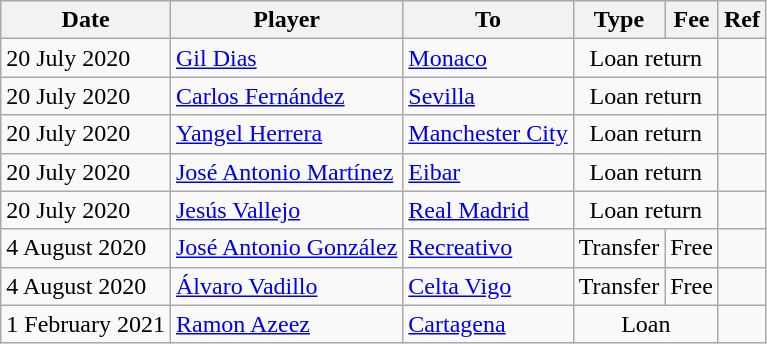<table class="wikitable">
<tr>
<th>Date</th>
<th>Player</th>
<th>To</th>
<th>Type</th>
<th>Fee</th>
<th>Ref</th>
</tr>
<tr>
<td>20 July 2020</td>
<td> <a href='#'>Gil Dias</a></td>
<td> <a href='#'>Monaco</a></td>
<td align=center colspan=2>Loan return</td>
<td align=center></td>
</tr>
<tr>
<td>20 July 2020</td>
<td> <a href='#'>Carlos Fernández</a></td>
<td><a href='#'>Sevilla</a></td>
<td align=center colspan=2>Loan return</td>
<td align=center></td>
</tr>
<tr>
<td>20 July 2020</td>
<td> <a href='#'>Yangel Herrera</a></td>
<td> <a href='#'>Manchester City</a></td>
<td align=center colspan=2>Loan return</td>
<td align=center></td>
</tr>
<tr>
<td>20 July 2020</td>
<td> <a href='#'>José Antonio Martínez</a></td>
<td><a href='#'>Eibar</a></td>
<td align=center colspan=2>Loan return</td>
<td align=center></td>
</tr>
<tr>
<td>20 July 2020</td>
<td> <a href='#'>Jesús Vallejo</a></td>
<td><a href='#'>Real Madrid</a></td>
<td align=center colspan=2>Loan return</td>
<td align=center></td>
</tr>
<tr>
<td>4 August 2020</td>
<td> <a href='#'>José Antonio González</a></td>
<td><a href='#'>Recreativo</a></td>
<td align=center>Transfer</td>
<td align=center>Free</td>
<td align=center></td>
</tr>
<tr>
<td>4 August 2020</td>
<td> <a href='#'>Álvaro Vadillo</a></td>
<td><a href='#'>Celta Vigo</a></td>
<td align=center>Transfer</td>
<td align=center>Free</td>
<td align=center></td>
</tr>
<tr>
<td>1 February 2021</td>
<td> <a href='#'>Ramon Azeez</a></td>
<td><a href='#'>Cartagena</a></td>
<td align=center colspan=2>Loan</td>
<td align=center></td>
</tr>
</table>
